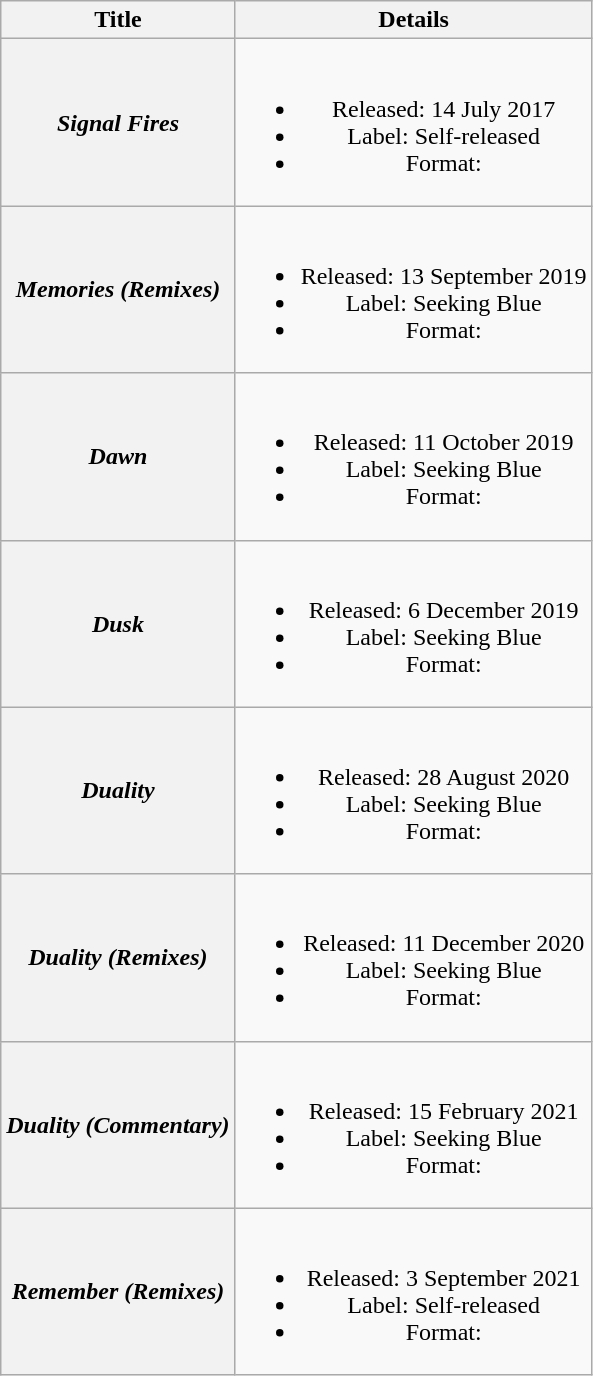<table class="wikitable plainrowheaders" style="text-align:center;">
<tr>
<th scope="col">Title</th>
<th scope="col">Details</th>
</tr>
<tr>
<th scope="row"><em>Signal Fires</em></th>
<td><br><ul><li>Released: 14 July 2017</li><li>Label: Self-released</li><li>Format: </li></ul></td>
</tr>
<tr>
<th scope="row"><em>Memories (Remixes)</em></th>
<td><br><ul><li>Released: 13 September 2019</li><li>Label: Seeking Blue</li><li>Format: </li></ul></td>
</tr>
<tr>
<th scope="row"><em>Dawn</em></th>
<td><br><ul><li>Released: 11 October 2019</li><li>Label: Seeking Blue</li><li>Format: </li></ul></td>
</tr>
<tr>
<th scope="row"><em>Dusk</em></th>
<td><br><ul><li>Released: 6 December 2019</li><li>Label: Seeking Blue</li><li>Format: </li></ul></td>
</tr>
<tr>
<th scope="row"><em>Duality</em></th>
<td><br><ul><li>Released: 28 August 2020</li><li>Label: Seeking Blue</li><li>Format: </li></ul></td>
</tr>
<tr>
<th scope="row"><em>Duality (Remixes)</em></th>
<td><br><ul><li>Released: 11 December 2020</li><li>Label: Seeking Blue</li><li>Format: </li></ul></td>
</tr>
<tr>
<th scope="row"><em>Duality (Commentary)</em></th>
<td><br><ul><li>Released: 15 February 2021</li><li>Label: Seeking Blue</li><li>Format: </li></ul></td>
</tr>
<tr>
<th scope="row"><em>Remember (Remixes)</em></th>
<td><br><ul><li>Released: 3 September 2021</li><li>Label: Self-released</li><li>Format: </li></ul></td>
</tr>
</table>
